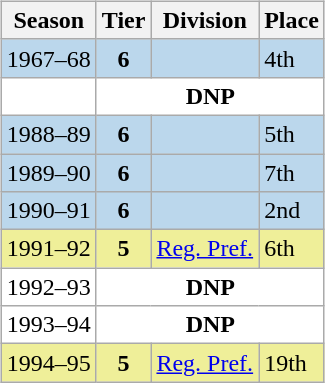<table>
<tr>
<td valign="top" width=0%><br><table class="wikitable">
<tr style="background:#f0f6fa;">
<th>Season</th>
<th>Tier</th>
<th>Division</th>
<th>Place</th>
</tr>
<tr>
<td style="background:#BBD7EC;">1967–68</td>
<th style="background:#BBD7EC;">6</th>
<td style="background:#BBD7EC;"></td>
<td style="background:#BBD7EC;">4th</td>
</tr>
<tr>
<td style="background:#FFFFFF;"></td>
<th colspan="3" style="background:#FFFFFF;">DNP</th>
</tr>
<tr>
<td style="background:#BBD7EC;">1988–89</td>
<th style="background:#BBD7EC;">6</th>
<td style="background:#BBD7EC;"></td>
<td style="background:#BBD7EC;">5th</td>
</tr>
<tr>
<td style="background:#BBD7EC;">1989–90</td>
<th style="background:#BBD7EC;">6</th>
<td style="background:#BBD7EC;"></td>
<td style="background:#BBD7EC;">7th</td>
</tr>
<tr>
<td style="background:#BBD7EC;">1990–91</td>
<th style="background:#BBD7EC;">6</th>
<td style="background:#BBD7EC;"></td>
<td style="background:#BBD7EC;">2nd</td>
</tr>
<tr>
<td style="background:#EFEF99;">1991–92</td>
<th style="background:#EFEF99;">5</th>
<td style="background:#EFEF99;"><a href='#'>Reg. Pref.</a></td>
<td style="background:#EFEF99;">6th</td>
</tr>
<tr>
<td style="background:#FFFFFF;">1992–93</td>
<th colspan="3" style="background:#FFFFFF;">DNP</th>
</tr>
<tr>
<td style="background:#FFFFFF;">1993–94</td>
<th colspan="3" style="background:#FFFFFF;">DNP</th>
</tr>
<tr>
<td style="background:#EFEF99;">1994–95</td>
<th style="background:#EFEF99;">5</th>
<td style="background:#EFEF99;"><a href='#'>Reg. Pref.</a></td>
<td style="background:#EFEF99;">19th</td>
</tr>
</table>
</td>
</tr>
</table>
